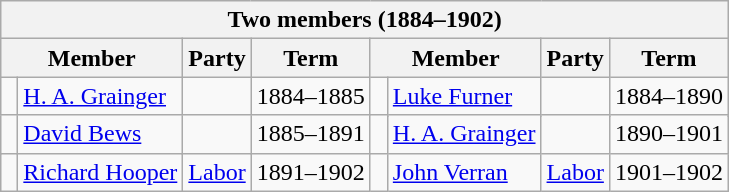<table class="wikitable">
<tr>
<th colspan=8>Two members (1884–1902)</th>
</tr>
<tr>
<th colspan=2>Member</th>
<th>Party</th>
<th>Term</th>
<th colspan=2>Member</th>
<th>Party</th>
<th>Term</th>
</tr>
<tr>
<td> </td>
<td><a href='#'>H. A. Grainger</a></td>
<td></td>
<td>1884–1885</td>
<td rowspan=2 > </td>
<td rowspan=2><a href='#'>Luke Furner</a></td>
<td rowspan=2></td>
<td rowspan=2>1884–1890</td>
</tr>
<tr>
<td rowspan=2 > </td>
<td rowspan=2><a href='#'>David Bews</a></td>
<td rowspan=2></td>
<td rowspan=2>1885–1891</td>
</tr>
<tr>
<td rowspan=2 > </td>
<td rowspan=2><a href='#'>H. A. Grainger</a></td>
<td rowspan=2></td>
<td rowspan=2>1890–1901</td>
</tr>
<tr>
<td rowspan=2 > </td>
<td rowspan=2><a href='#'>Richard Hooper</a></td>
<td rowspan=2><a href='#'>Labor</a></td>
<td rowspan=2>1891–1902</td>
</tr>
<tr>
<td> </td>
<td><a href='#'>John Verran</a></td>
<td><a href='#'>Labor</a></td>
<td>1901–1902</td>
</tr>
</table>
